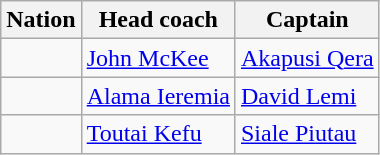<table class="wikitable">
<tr>
<th>Nation</th>
<th>Head coach</th>
<th>Captain</th>
</tr>
<tr>
<td></td>
<td> <a href='#'>John McKee</a></td>
<td><a href='#'>Akapusi Qera</a></td>
</tr>
<tr>
<td></td>
<td> <a href='#'>Alama Ieremia</a></td>
<td><a href='#'>David Lemi</a></td>
</tr>
<tr>
<td></td>
<td> <a href='#'>Toutai Kefu</a></td>
<td><a href='#'>Siale Piutau</a></td>
</tr>
</table>
